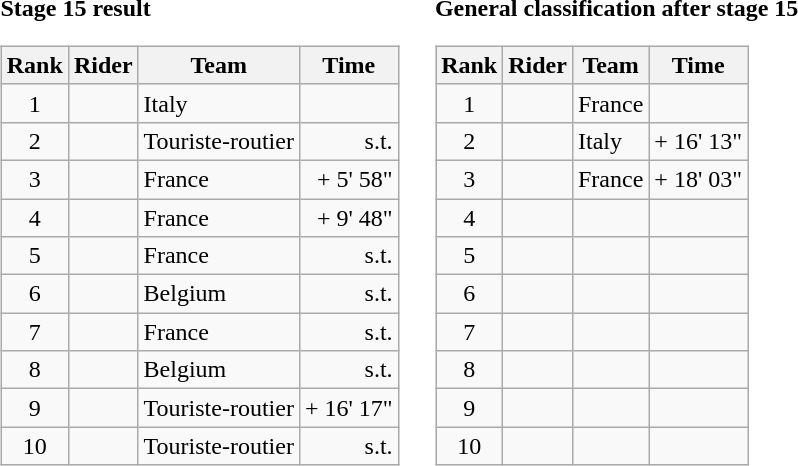<table>
<tr>
<td><strong>Stage 15 result</strong><br><table class="wikitable">
<tr>
<th scope="col">Rank</th>
<th scope="col">Rider</th>
<th scope="col">Team</th>
<th scope="col">Time</th>
</tr>
<tr>
<td style="text-align:center;">1</td>
<td></td>
<td>Italy</td>
<td style="text-align:right;"></td>
</tr>
<tr>
<td style="text-align:center;">2</td>
<td></td>
<td>Touriste-routier</td>
<td style="text-align:right;">s.t.</td>
</tr>
<tr>
<td style="text-align:center;">3</td>
<td></td>
<td>France</td>
<td style="text-align:right;">+ 5' 58"</td>
</tr>
<tr>
<td style="text-align:center;">4</td>
<td></td>
<td>France</td>
<td style="text-align:right;">+ 9' 48"</td>
</tr>
<tr>
<td style="text-align:center;">5</td>
<td></td>
<td>France</td>
<td style="text-align:right;">s.t.</td>
</tr>
<tr>
<td style="text-align:center;">6</td>
<td></td>
<td>Belgium</td>
<td style="text-align:right;">s.t.</td>
</tr>
<tr>
<td style="text-align:center;">7</td>
<td></td>
<td>France</td>
<td style="text-align:right;">s.t.</td>
</tr>
<tr>
<td style="text-align:center;">8</td>
<td></td>
<td>Belgium</td>
<td style="text-align:right;">s.t.</td>
</tr>
<tr>
<td style="text-align:center;">9</td>
<td></td>
<td>Touriste-routier</td>
<td style="text-align:right;">+ 16' 17"</td>
</tr>
<tr>
<td style="text-align:center;">10</td>
<td></td>
<td>Touriste-routier</td>
<td style="text-align:right;">s.t.</td>
</tr>
</table>
</td>
<td></td>
<td><strong>General classification after stage 15</strong><br><table class="wikitable">
<tr>
<th scope="col">Rank</th>
<th scope="col">Rider</th>
<th scope="col">Team</th>
<th scope="col">Time</th>
</tr>
<tr>
<td style="text-align:center;">1</td>
<td></td>
<td>France</td>
<td style="text-align:right;"></td>
</tr>
<tr>
<td style="text-align:center;">2</td>
<td></td>
<td>Italy</td>
<td style="text-align:right;">+ 16' 13"</td>
</tr>
<tr>
<td style="text-align:center;">3</td>
<td></td>
<td>France</td>
<td style="text-align:right;">+ 18' 03"</td>
</tr>
<tr>
<td style="text-align:center;">4</td>
<td></td>
<td></td>
<td></td>
</tr>
<tr>
<td style="text-align:center;">5</td>
<td></td>
<td></td>
<td></td>
</tr>
<tr>
<td style="text-align:center;">6</td>
<td></td>
<td></td>
<td></td>
</tr>
<tr>
<td style="text-align:center;">7</td>
<td></td>
<td></td>
<td></td>
</tr>
<tr>
<td style="text-align:center;">8</td>
<td></td>
<td></td>
<td></td>
</tr>
<tr>
<td style="text-align:center;">9</td>
<td></td>
<td></td>
<td></td>
</tr>
<tr>
<td style="text-align:center;">10</td>
<td></td>
<td></td>
<td></td>
</tr>
</table>
</td>
</tr>
</table>
